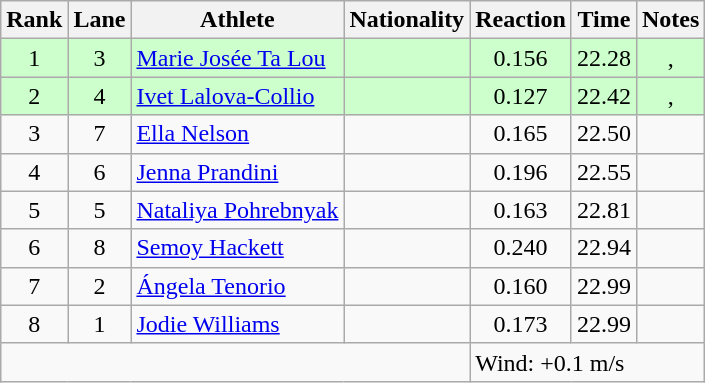<table class="wikitable sortable" style="text-align:center">
<tr>
<th>Rank</th>
<th>Lane</th>
<th>Athlete</th>
<th>Nationality</th>
<th>Reaction</th>
<th>Time</th>
<th>Notes</th>
</tr>
<tr bgcolor=ccffcc>
<td>1</td>
<td>3</td>
<td align=left><a href='#'>Marie Josée Ta Lou</a></td>
<td align=left></td>
<td>0.156</td>
<td>22.28</td>
<td>, </td>
</tr>
<tr bgcolor=ccffcc>
<td>2</td>
<td>4</td>
<td align=left><a href='#'>Ivet Lalova-Collio</a></td>
<td align=left></td>
<td>0.127</td>
<td>22.42</td>
<td>, </td>
</tr>
<tr>
<td>3</td>
<td>7</td>
<td align=left><a href='#'>Ella Nelson</a></td>
<td align=left></td>
<td>0.165</td>
<td>22.50</td>
<td></td>
</tr>
<tr>
<td>4</td>
<td>6</td>
<td align=left><a href='#'>Jenna Prandini</a></td>
<td align=left></td>
<td>0.196</td>
<td>22.55</td>
<td></td>
</tr>
<tr>
<td>5</td>
<td>5</td>
<td align=left><a href='#'>Nataliya Pohrebnyak</a></td>
<td align=left></td>
<td>0.163</td>
<td>22.81</td>
<td></td>
</tr>
<tr>
<td>6</td>
<td>8</td>
<td align=left><a href='#'>Semoy Hackett</a></td>
<td align=left></td>
<td>0.240</td>
<td>22.94</td>
<td></td>
</tr>
<tr>
<td>7</td>
<td>2</td>
<td align=left><a href='#'>Ángela Tenorio</a></td>
<td align=left></td>
<td>0.160</td>
<td>22.99</td>
<td></td>
</tr>
<tr>
<td>8</td>
<td>1</td>
<td align=left><a href='#'>Jodie Williams</a></td>
<td align=left></td>
<td>0.173</td>
<td>22.99</td>
<td></td>
</tr>
<tr class="sortbottom">
<td colspan=4></td>
<td colspan="3" style="text-align:left;">Wind: +0.1 m/s</td>
</tr>
</table>
